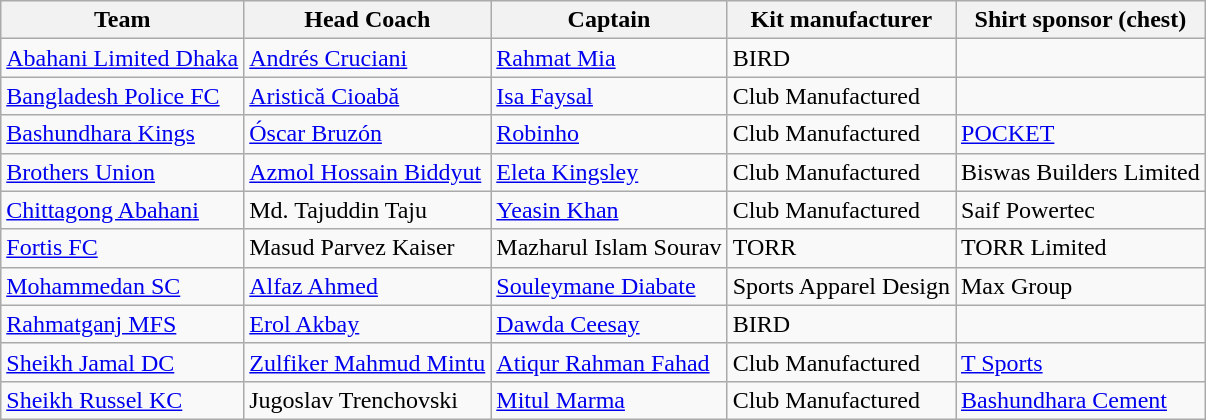<table class="wikitable sortable">
<tr>
<th>Team</th>
<th>Head Coach</th>
<th>Captain</th>
<th>Kit manufacturer</th>
<th>Shirt sponsor (chest)</th>
</tr>
<tr>
<td><a href='#'>Abahani Limited Dhaka</a></td>
<td> <a href='#'>Andrés Cruciani</a></td>
<td> <a href='#'>Rahmat Mia</a></td>
<td>BIRD</td>
<td></td>
</tr>
<tr>
<td><a href='#'>Bangladesh Police FC</a></td>
<td> <a href='#'>Aristică Cioabă</a></td>
<td> <a href='#'>Isa Faysal</a></td>
<td>Club Manufactured</td>
<td></td>
</tr>
<tr>
<td><a href='#'>Bashundhara Kings</a></td>
<td> <a href='#'>Óscar Bruzón</a></td>
<td> <a href='#'>Robinho</a></td>
<td>Club Manufactured</td>
<td><a href='#'>POCKET</a></td>
</tr>
<tr>
<td><a href='#'>Brothers Union</a></td>
<td> <a href='#'>Azmol Hossain Biddyut</a></td>
<td> <a href='#'>Eleta Kingsley</a></td>
<td>Club Manufactured</td>
<td>Biswas Builders Limited</td>
</tr>
<tr>
<td><a href='#'>Chittagong Abahani</a></td>
<td> Md. Tajuddin Taju</td>
<td> <a href='#'>Yeasin Khan</a></td>
<td>Club Manufactured</td>
<td>Saif Powertec</td>
</tr>
<tr>
<td><a href='#'>Fortis FC</a></td>
<td> Masud Parvez Kaiser</td>
<td> Mazharul Islam Sourav</td>
<td>TORR</td>
<td>TORR Limited</td>
</tr>
<tr>
<td><a href='#'>Mohammedan SC</a></td>
<td> <a href='#'>Alfaz Ahmed</a></td>
<td> <a href='#'>Souleymane Diabate</a></td>
<td>Sports Apparel Design</td>
<td>Max Group</td>
</tr>
<tr>
<td><a href='#'>Rahmatganj MFS</a></td>
<td> <a href='#'>Erol Akbay</a></td>
<td> <a href='#'>Dawda Ceesay</a></td>
<td>BIRD</td>
<td></td>
</tr>
<tr>
<td><a href='#'>Sheikh Jamal DC</a></td>
<td> <a href='#'>Zulfiker Mahmud Mintu</a></td>
<td> <a href='#'>Atiqur Rahman Fahad</a></td>
<td>Club Manufactured</td>
<td><a href='#'>T Sports</a></td>
</tr>
<tr>
<td><a href='#'>Sheikh Russel KC</a></td>
<td> Jugoslav Trenchovski</td>
<td> <a href='#'>Mitul Marma</a></td>
<td>Club Manufactured</td>
<td><a href='#'>Bashundhara Cement</a></td>
</tr>
</table>
